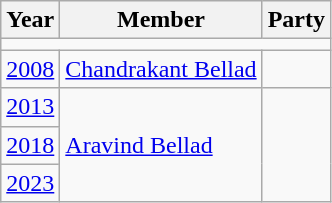<table class="wikitable">
<tr>
<th>Year</th>
<th>Member</th>
<th colspan="2">Party</th>
</tr>
<tr>
<td colspan="4"></td>
</tr>
<tr>
<td><a href='#'>2008</a></td>
<td><a href='#'>Chandrakant Bellad</a></td>
<td></td>
</tr>
<tr>
<td><a href='#'>2013</a></td>
<td rowspan="3"><a href='#'>Aravind Bellad</a></td>
</tr>
<tr>
<td><a href='#'>2018</a></td>
</tr>
<tr>
<td><a href='#'>2023</a></td>
</tr>
</table>
